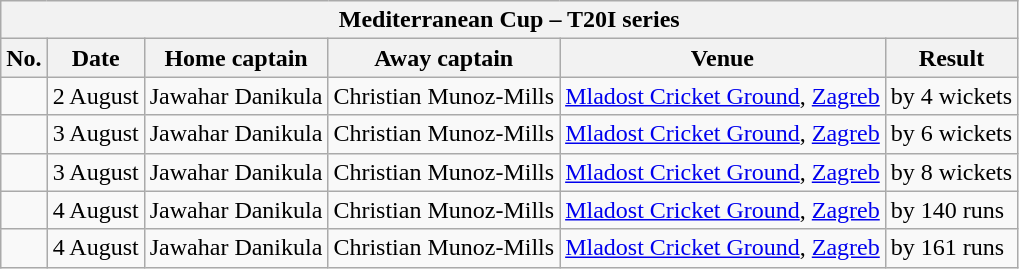<table class="wikitable">
<tr>
<th colspan="6">Mediterranean Cup – T20I series</th>
</tr>
<tr>
<th>No.</th>
<th>Date</th>
<th>Home captain</th>
<th>Away captain</th>
<th>Venue</th>
<th>Result</th>
</tr>
<tr>
<td></td>
<td>2 August</td>
<td>Jawahar Danikula</td>
<td>Christian Munoz-Mills</td>
<td><a href='#'>Mladost Cricket Ground</a>, <a href='#'>Zagreb</a></td>
<td> by 4 wickets</td>
</tr>
<tr>
<td></td>
<td>3 August</td>
<td>Jawahar Danikula</td>
<td>Christian Munoz-Mills</td>
<td><a href='#'>Mladost Cricket Ground</a>, <a href='#'>Zagreb</a></td>
<td> by 6 wickets</td>
</tr>
<tr>
<td></td>
<td>3 August</td>
<td>Jawahar Danikula</td>
<td>Christian Munoz-Mills</td>
<td><a href='#'>Mladost Cricket Ground</a>, <a href='#'>Zagreb</a></td>
<td> by 8 wickets</td>
</tr>
<tr>
<td></td>
<td>4 August</td>
<td>Jawahar Danikula</td>
<td>Christian Munoz-Mills</td>
<td><a href='#'>Mladost Cricket Ground</a>, <a href='#'>Zagreb</a></td>
<td> by 140 runs</td>
</tr>
<tr>
<td></td>
<td>4 August</td>
<td>Jawahar Danikula</td>
<td>Christian Munoz-Mills</td>
<td><a href='#'>Mladost Cricket Ground</a>, <a href='#'>Zagreb</a></td>
<td> by 161 runs</td>
</tr>
</table>
